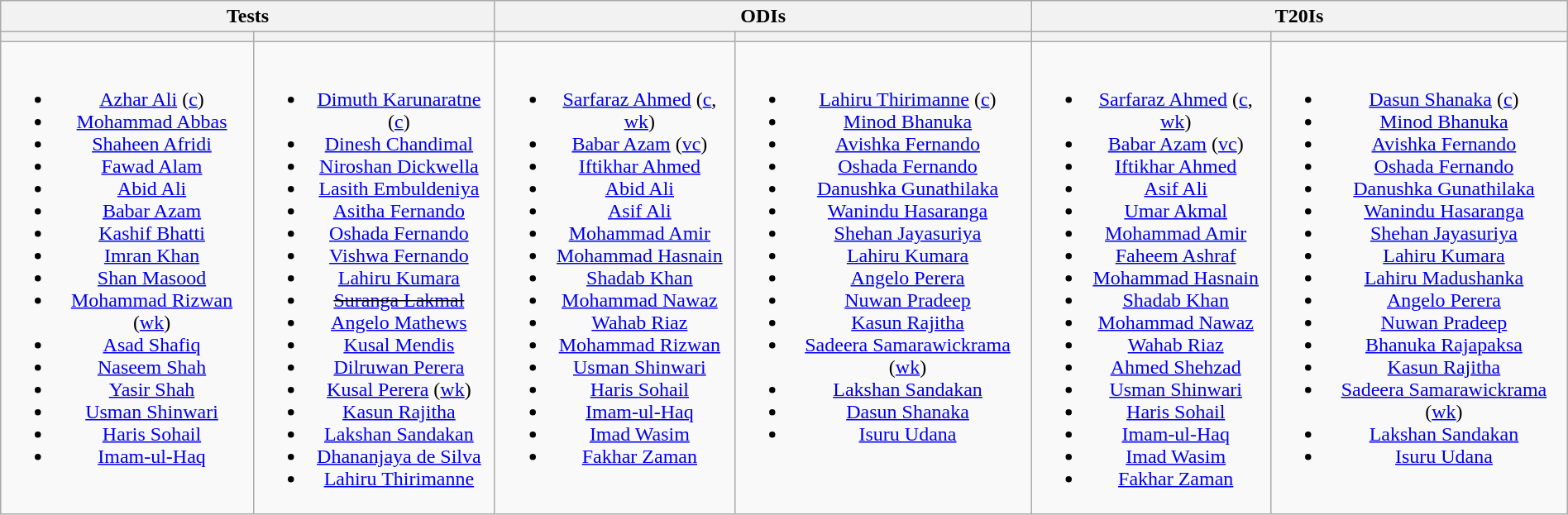<table class="wikitable" style="text-align:center; margin:auto">
<tr>
<th colspan=2>Tests</th>
<th colspan=2>ODIs</th>
<th colspan=2>T20Is</th>
</tr>
<tr>
<th></th>
<th></th>
<th></th>
<th></th>
<th></th>
<th></th>
</tr>
<tr style="vertical-align:top">
<td><br><ul><li><a href='#'>Azhar Ali</a> (<a href='#'>c</a>)</li><li><a href='#'>Mohammad Abbas</a></li><li><a href='#'>Shaheen Afridi</a></li><li><a href='#'>Fawad Alam</a></li><li><a href='#'>Abid Ali</a></li><li><a href='#'>Babar Azam</a></li><li><a href='#'>Kashif Bhatti</a></li><li><a href='#'>Imran Khan</a></li><li><a href='#'>Shan Masood</a></li><li><a href='#'>Mohammad Rizwan</a> (<a href='#'>wk</a>)</li><li><a href='#'>Asad Shafiq</a></li><li><a href='#'>Naseem Shah</a></li><li><a href='#'>Yasir Shah</a></li><li><a href='#'>Usman Shinwari</a></li><li><a href='#'>Haris Sohail</a></li><li><a href='#'>Imam-ul-Haq</a></li></ul></td>
<td><br><ul><li><a href='#'>Dimuth Karunaratne</a> (<a href='#'>c</a>)</li><li><a href='#'>Dinesh Chandimal</a></li><li><a href='#'>Niroshan Dickwella</a></li><li><a href='#'>Lasith Embuldeniya</a></li><li><a href='#'>Asitha Fernando</a></li><li><a href='#'>Oshada Fernando</a></li><li><a href='#'>Vishwa Fernando</a></li><li><a href='#'>Lahiru Kumara</a></li><li><s><a href='#'>Suranga Lakmal</a></s></li><li><a href='#'>Angelo Mathews</a></li><li><a href='#'>Kusal Mendis</a></li><li><a href='#'>Dilruwan Perera</a></li><li><a href='#'>Kusal Perera</a> (<a href='#'>wk</a>)</li><li><a href='#'>Kasun Rajitha</a></li><li><a href='#'>Lakshan Sandakan</a></li><li><a href='#'>Dhananjaya de Silva</a></li><li><a href='#'>Lahiru Thirimanne</a></li></ul></td>
<td><br><ul><li><a href='#'>Sarfaraz Ahmed</a> (<a href='#'>c</a>, <a href='#'>wk</a>)</li><li><a href='#'>Babar Azam</a> (<a href='#'>vc</a>)</li><li><a href='#'>Iftikhar Ahmed</a></li><li><a href='#'>Abid Ali</a></li><li><a href='#'>Asif Ali</a></li><li><a href='#'>Mohammad Amir</a></li><li><a href='#'>Mohammad Hasnain</a></li><li><a href='#'>Shadab Khan</a></li><li><a href='#'>Mohammad Nawaz</a></li><li><a href='#'>Wahab Riaz</a></li><li><a href='#'>Mohammad Rizwan</a></li><li><a href='#'>Usman Shinwari</a></li><li><a href='#'>Haris Sohail</a></li><li><a href='#'>Imam-ul-Haq</a></li><li><a href='#'>Imad Wasim</a></li><li><a href='#'>Fakhar Zaman</a></li></ul></td>
<td><br><ul><li><a href='#'>Lahiru Thirimanne</a> (<a href='#'>c</a>)</li><li><a href='#'>Minod Bhanuka</a></li><li><a href='#'>Avishka Fernando</a></li><li><a href='#'>Oshada Fernando</a></li><li><a href='#'>Danushka Gunathilaka</a></li><li><a href='#'>Wanindu Hasaranga</a></li><li><a href='#'>Shehan Jayasuriya</a></li><li><a href='#'>Lahiru Kumara</a></li><li><a href='#'>Angelo Perera</a></li><li><a href='#'>Nuwan Pradeep</a></li><li><a href='#'>Kasun Rajitha</a></li><li><a href='#'>Sadeera Samarawickrama</a> (<a href='#'>wk</a>)</li><li><a href='#'>Lakshan Sandakan</a></li><li><a href='#'>Dasun Shanaka</a></li><li><a href='#'>Isuru Udana</a></li></ul></td>
<td><br><ul><li><a href='#'>Sarfaraz Ahmed</a> (<a href='#'>c</a>, <a href='#'>wk</a>)</li><li><a href='#'>Babar Azam</a> (<a href='#'>vc</a>)</li><li><a href='#'>Iftikhar Ahmed</a></li><li><a href='#'>Asif Ali</a></li><li><a href='#'>Umar Akmal</a></li><li><a href='#'>Mohammad Amir</a></li><li><a href='#'>Faheem Ashraf</a></li><li><a href='#'>Mohammad Hasnain</a></li><li><a href='#'>Shadab Khan</a></li><li><a href='#'>Mohammad Nawaz</a></li><li><a href='#'>Wahab Riaz</a></li><li><a href='#'>Ahmed Shehzad</a></li><li><a href='#'>Usman Shinwari</a></li><li><a href='#'>Haris Sohail</a></li><li><a href='#'>Imam-ul-Haq</a></li><li><a href='#'>Imad Wasim</a></li><li><a href='#'>Fakhar Zaman</a></li></ul></td>
<td><br><ul><li><a href='#'>Dasun Shanaka</a> (<a href='#'>c</a>)</li><li><a href='#'>Minod Bhanuka</a></li><li><a href='#'>Avishka Fernando</a></li><li><a href='#'>Oshada Fernando</a></li><li><a href='#'>Danushka Gunathilaka</a></li><li><a href='#'>Wanindu Hasaranga</a></li><li><a href='#'>Shehan Jayasuriya</a></li><li><a href='#'>Lahiru Kumara</a></li><li><a href='#'>Lahiru Madushanka</a></li><li><a href='#'>Angelo Perera</a></li><li><a href='#'>Nuwan Pradeep</a></li><li><a href='#'>Bhanuka Rajapaksa</a></li><li><a href='#'>Kasun Rajitha</a></li><li><a href='#'>Sadeera Samarawickrama</a> (<a href='#'>wk</a>)</li><li><a href='#'>Lakshan Sandakan</a></li><li><a href='#'>Isuru Udana</a></li></ul></td>
</tr>
</table>
